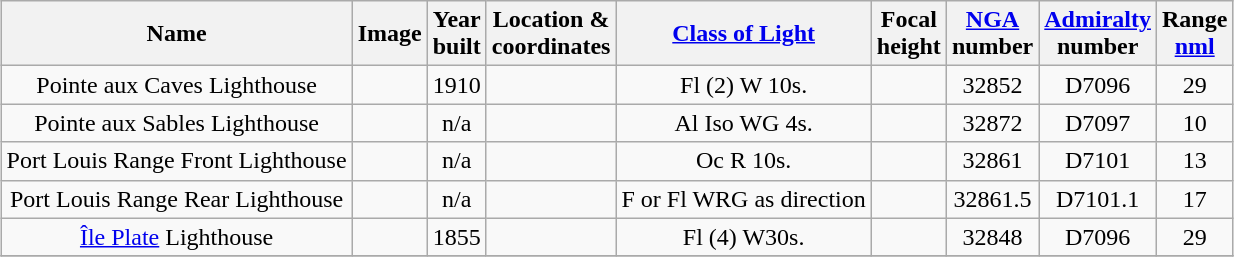<table class="wikitable sortable" style="margin:auto;text-align:center">
<tr>
<th>Name</th>
<th>Image</th>
<th>Year<br>built</th>
<th>Location &<br> coordinates</th>
<th><a href='#'>Class of Light</a></th>
<th>Focal<br>height</th>
<th><a href='#'>NGA</a><br>number</th>
<th><a href='#'>Admiralty</a><br>number</th>
<th>Range<br><a href='#'>nml</a></th>
</tr>
<tr>
<td>Pointe aux Caves Lighthouse</td>
<td></td>
<td>1910</td>
<td></td>
<td>Fl (2) W 10s.</td>
<td></td>
<td>32852</td>
<td>D7096</td>
<td>29</td>
</tr>
<tr>
<td>Pointe aux Sables Lighthouse</td>
<td></td>
<td>n/a</td>
<td></td>
<td>Al Iso WG 4s.</td>
<td></td>
<td>32872</td>
<td>D7097</td>
<td>10</td>
</tr>
<tr>
<td>Port Louis Range Front Lighthouse</td>
<td></td>
<td>n/a</td>
<td></td>
<td>Oc R 10s.</td>
<td></td>
<td>32861</td>
<td>D7101</td>
<td>13</td>
</tr>
<tr>
<td>Port Louis Range Rear Lighthouse</td>
<td></td>
<td>n/a</td>
<td></td>
<td>F or Fl WRG as direction</td>
<td></td>
<td>32861.5</td>
<td>D7101.1</td>
<td>17</td>
</tr>
<tr>
<td><a href='#'>Île Plate</a>  Lighthouse</td>
<td></td>
<td>1855</td>
<td></td>
<td>Fl (4) W30s.</td>
<td></td>
<td>32848</td>
<td>D7096</td>
<td>29</td>
</tr>
<tr>
</tr>
</table>
